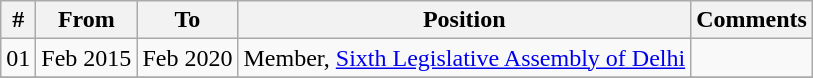<table class="wikitable  sortable">
<tr>
<th>#</th>
<th>From</th>
<th>To</th>
<th>Position</th>
<th>Comments</th>
</tr>
<tr>
<td>01</td>
<td>Feb 2015</td>
<td>Feb 2020</td>
<td>Member, <a href='#'>Sixth Legislative Assembly of Delhi</a></td>
<td></td>
</tr>
<tr>
</tr>
</table>
